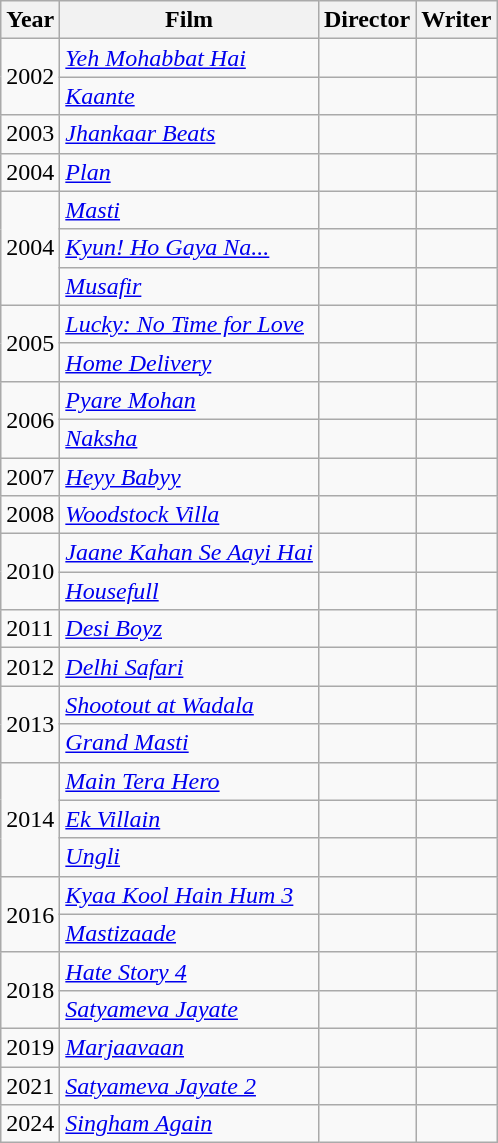<table class="wikitable sortable">
<tr>
<th>Year</th>
<th>Film</th>
<th>Director</th>
<th>Writer</th>
</tr>
<tr>
<td rowspan="2">2002</td>
<td><em><a href='#'>Yeh Mohabbat Hai</a></em></td>
<td></td>
<td></td>
</tr>
<tr>
<td><em><a href='#'>Kaante</a></em></td>
<td></td>
<td></td>
</tr>
<tr>
<td>2003</td>
<td><em><a href='#'>Jhankaar Beats</a></em></td>
<td></td>
<td></td>
</tr>
<tr>
<td>2004</td>
<td><em><a href='#'>Plan</a></em></td>
<td></td>
<td></td>
</tr>
<tr>
<td rowspan="3">2004</td>
<td><em><a href='#'>Masti</a></em></td>
<td></td>
<td></td>
</tr>
<tr>
<td><em><a href='#'>Kyun! Ho Gaya Na...</a></em></td>
<td></td>
<td></td>
</tr>
<tr>
<td><em><a href='#'>Musafir</a></em></td>
<td></td>
<td></td>
</tr>
<tr>
<td rowspan="2">2005</td>
<td><em><a href='#'>Lucky: No Time for Love</a></em></td>
<td></td>
<td></td>
</tr>
<tr>
<td><em><a href='#'>Home Delivery</a></em></td>
<td></td>
<td></td>
</tr>
<tr>
<td rowspan="2">2006</td>
<td><em><a href='#'>Pyare Mohan</a></em></td>
<td></td>
<td></td>
</tr>
<tr>
<td><em><a href='#'>Naksha</a></em></td>
<td></td>
<td></td>
</tr>
<tr>
<td>2007</td>
<td><em><a href='#'>Heyy Babyy</a></em></td>
<td></td>
<td></td>
</tr>
<tr>
<td>2008</td>
<td><em><a href='#'>Woodstock Villa</a></em></td>
<td></td>
<td></td>
</tr>
<tr>
<td rowspan="2">2010</td>
<td><em><a href='#'>Jaane Kahan Se Aayi Hai</a></em></td>
<td></td>
<td></td>
</tr>
<tr>
<td><em><a href='#'>Housefull</a></em></td>
<td></td>
<td></td>
</tr>
<tr>
<td>2011</td>
<td><em><a href='#'>Desi Boyz</a></em></td>
<td></td>
<td></td>
</tr>
<tr>
<td>2012</td>
<td><em><a href='#'>Delhi Safari</a></em></td>
<td></td>
<td></td>
</tr>
<tr>
<td rowspan="2">2013</td>
<td><em><a href='#'>Shootout at Wadala</a></em></td>
<td></td>
<td></td>
</tr>
<tr>
<td><em><a href='#'>Grand Masti</a></em></td>
<td></td>
<td></td>
</tr>
<tr>
<td rowspan="3">2014</td>
<td><em><a href='#'>Main Tera Hero</a></em></td>
<td></td>
<td></td>
</tr>
<tr>
<td><em><a href='#'>Ek Villain</a></em></td>
<td></td>
<td></td>
</tr>
<tr>
<td><em><a href='#'>Ungli</a></em></td>
<td></td>
<td></td>
</tr>
<tr>
<td rowspan="2">2016</td>
<td><em><a href='#'>Kyaa Kool Hain Hum 3</a></em></td>
<td></td>
<td></td>
</tr>
<tr>
<td><em><a href='#'>Mastizaade</a></em></td>
<td></td>
<td></td>
</tr>
<tr>
<td rowspan="2">2018</td>
<td><em><a href='#'>Hate Story 4</a></em></td>
<td></td>
<td></td>
</tr>
<tr>
<td><em><a href='#'>Satyameva Jayate</a></em></td>
<td></td>
<td></td>
</tr>
<tr>
<td>2019</td>
<td><em><a href='#'>Marjaavaan</a></em></td>
<td></td>
<td></td>
</tr>
<tr>
<td>2021</td>
<td><em><a href='#'>Satyameva Jayate 2</a></em></td>
<td></td>
<td></td>
</tr>
<tr>
<td>2024</td>
<td><em><a href='#'>Singham Again</a></em></td>
<td></td>
<td></td>
</tr>
</table>
